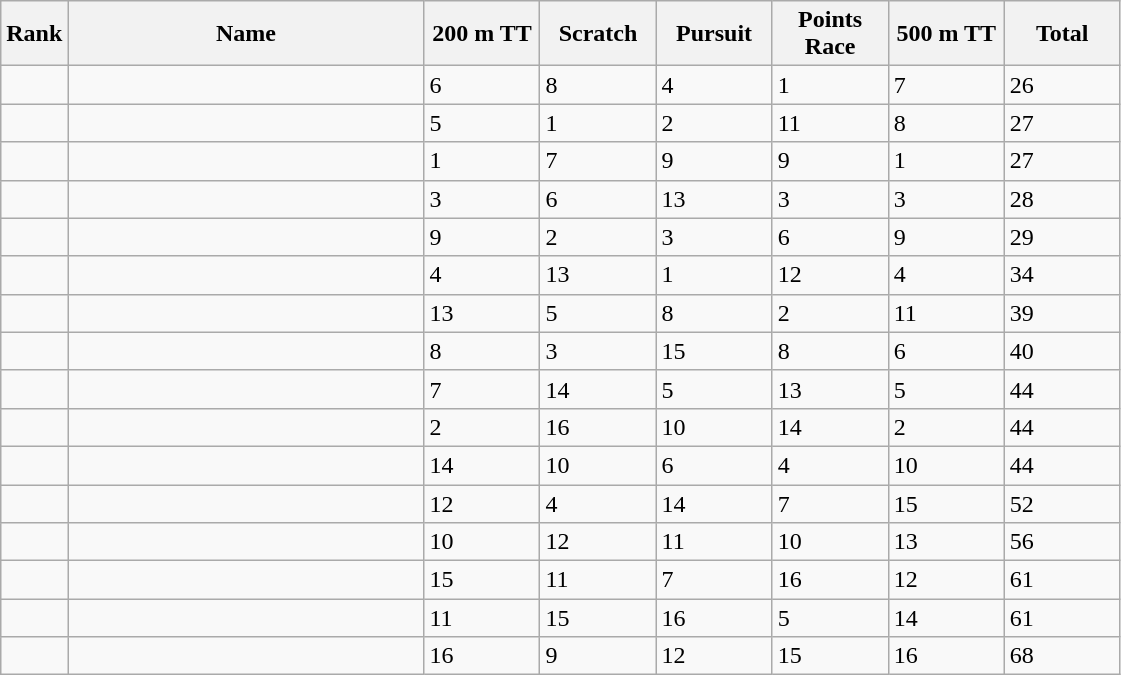<table class="wikitable sortable">
<tr>
<th width=20>Rank</th>
<th width=230 class="unsortable">Name</th>
<th width=70>200 m TT</th>
<th width=70>Scratch</th>
<th width=70>Pursuit</th>
<th width=70>Points Race</th>
<th width=70>500 m TT</th>
<th width=70>Total</th>
</tr>
<tr>
<td align=center></td>
<td></td>
<td>6</td>
<td>8</td>
<td>4</td>
<td>1</td>
<td>7</td>
<td>26</td>
</tr>
<tr>
<td align=center></td>
<td></td>
<td>5</td>
<td>1</td>
<td>2</td>
<td>11</td>
<td>8</td>
<td>27</td>
</tr>
<tr>
<td align=center></td>
<td></td>
<td>1</td>
<td>7</td>
<td>9</td>
<td>9</td>
<td>1</td>
<td>27</td>
</tr>
<tr>
<td align=center></td>
<td></td>
<td>3</td>
<td>6</td>
<td>13</td>
<td>3</td>
<td>3</td>
<td>28</td>
</tr>
<tr>
<td align=center></td>
<td></td>
<td>9</td>
<td>2</td>
<td>3</td>
<td>6</td>
<td>9</td>
<td>29</td>
</tr>
<tr>
<td align=center></td>
<td></td>
<td>4</td>
<td>13</td>
<td>1</td>
<td>12</td>
<td>4</td>
<td>34</td>
</tr>
<tr>
<td align=center></td>
<td></td>
<td>13</td>
<td>5</td>
<td>8</td>
<td>2</td>
<td>11</td>
<td>39</td>
</tr>
<tr>
<td align=center></td>
<td></td>
<td>8</td>
<td>3</td>
<td>15</td>
<td>8</td>
<td>6</td>
<td>40</td>
</tr>
<tr>
<td align=center></td>
<td></td>
<td>7</td>
<td>14</td>
<td>5</td>
<td>13</td>
<td>5</td>
<td>44</td>
</tr>
<tr>
<td align=center></td>
<td></td>
<td>2</td>
<td>16</td>
<td>10</td>
<td>14</td>
<td>2</td>
<td>44</td>
</tr>
<tr>
<td align=center></td>
<td></td>
<td>14</td>
<td>10</td>
<td>6</td>
<td>4</td>
<td>10</td>
<td>44</td>
</tr>
<tr>
<td align=center></td>
<td></td>
<td>12</td>
<td>4</td>
<td>14</td>
<td>7</td>
<td>15</td>
<td>52</td>
</tr>
<tr>
<td align=center></td>
<td></td>
<td>10</td>
<td>12</td>
<td>11</td>
<td>10</td>
<td>13</td>
<td>56</td>
</tr>
<tr>
<td align=center></td>
<td></td>
<td>15</td>
<td>11</td>
<td>7</td>
<td>16</td>
<td>12</td>
<td>61</td>
</tr>
<tr>
<td align=center></td>
<td></td>
<td>11</td>
<td>15</td>
<td>16</td>
<td>5</td>
<td>14</td>
<td>61</td>
</tr>
<tr>
<td align=center></td>
<td></td>
<td>16</td>
<td>9</td>
<td>12</td>
<td>15</td>
<td>16</td>
<td>68</td>
</tr>
</table>
